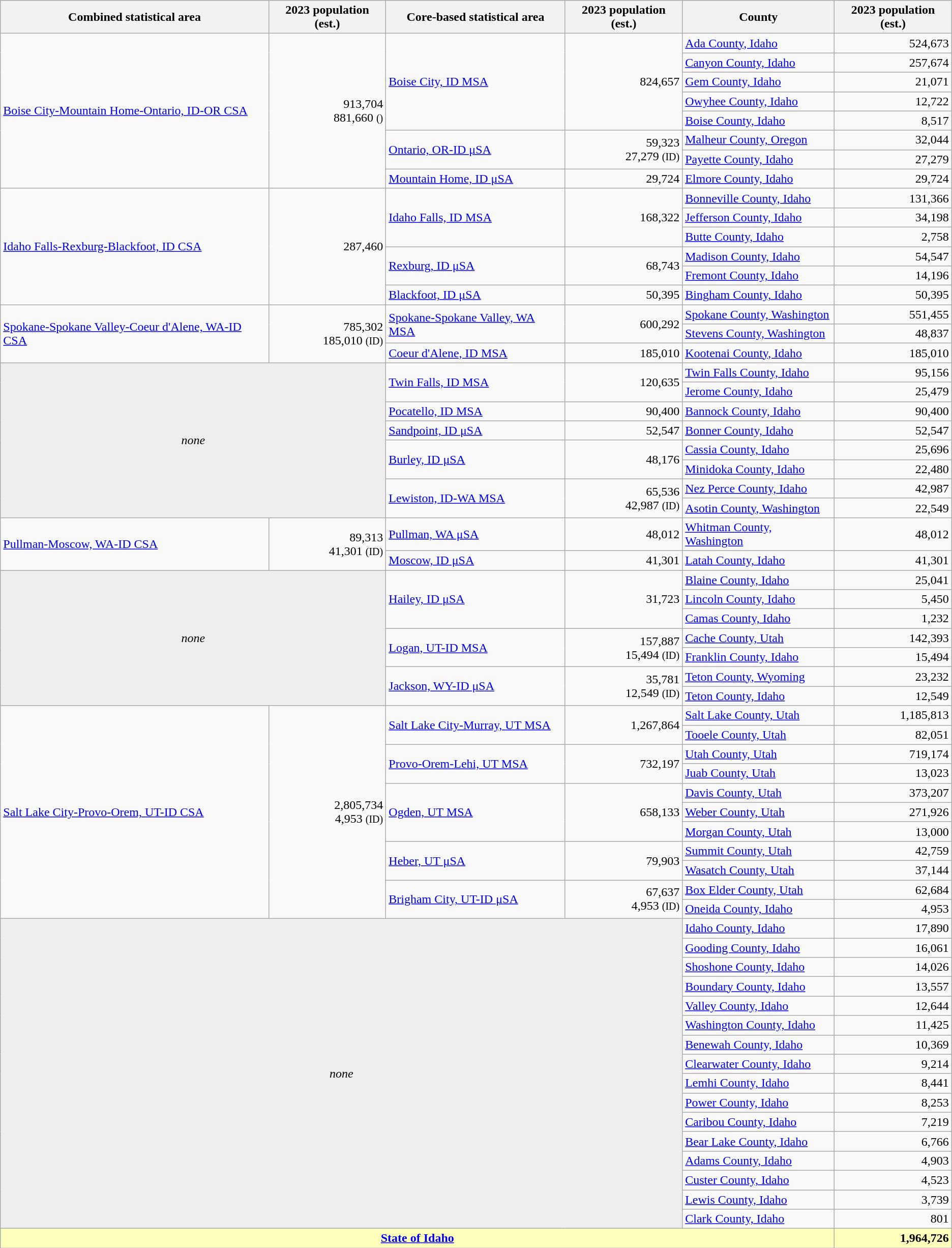<table class=wikitable>
<tr>
<th>Combined statistical area</th>
<th>2023 population (est.)</th>
<th>Core-based statistical area</th>
<th>2023 population (est.)</th>
<th>County</th>
<th>2023 population (est.)</th>
</tr>
<tr>
<td rowspan=8><a href='#'><span>Boise City-Mountain Home-Ontario, ID-OR CSA</span></a></td>
<td rowspan=8 align=right><span>913,704</span><br>881,660 <small>()</small></td>
<td rowspan=5><a href='#'>Boise City, ID MSA</a></td>
<td rowspan=5 align=right>824,657</td>
<td><a href='#'>Ada County, Idaho</a></td>
<td align=right>524,673</td>
</tr>
<tr>
<td><a href='#'>Canyon County, Idaho</a></td>
<td align=right>257,674</td>
</tr>
<tr>
<td><a href='#'>Gem County, Idaho</a></td>
<td align=right>21,071</td>
</tr>
<tr>
<td><a href='#'>Owyhee County, Idaho</a></td>
<td align=right>12,722</td>
</tr>
<tr>
<td><a href='#'>Boise County, Idaho</a></td>
<td align=right>8,517</td>
</tr>
<tr>
<td rowspan=2><a href='#'><span>Ontario, OR-ID μSA</span></a></td>
<td rowspan=2 align=right><span>59,323</span><br>27,279 <small>(ID)</small></td>
<td><a href='#'><span>Malheur County, Oregon</span></a></td>
<td align=right><span>32,044</span></td>
</tr>
<tr>
<td><a href='#'>Payette County, Idaho</a></td>
<td align=right>27,279</td>
</tr>
<tr>
<td rowspan=1><a href='#'>Mountain Home, ID μSA</a></td>
<td rowspan=1 align=right>29,724</td>
<td><a href='#'>Elmore County, Idaho</a></td>
<td align=right>29,724</td>
</tr>
<tr>
<td rowspan=6><a href='#'>Idaho Falls-Rexburg-Blackfoot, ID CSA</a></td>
<td rowspan=6 align=right>287,460</td>
<td rowspan=3><a href='#'>Idaho Falls, ID MSA</a></td>
<td rowspan=3 align=right>168,322</td>
<td><a href='#'>Bonneville County, Idaho</a></td>
<td align=right>131,366</td>
</tr>
<tr>
<td><a href='#'>Jefferson County, Idaho</a></td>
<td align=right>34,198</td>
</tr>
<tr>
<td><a href='#'>Butte County, Idaho</a></td>
<td align=right>2,758</td>
</tr>
<tr>
<td rowspan=2><a href='#'>Rexburg, ID μSA</a></td>
<td rowspan=2 align=right>68,743</td>
<td><a href='#'>Madison County, Idaho</a></td>
<td align=right>54,547</td>
</tr>
<tr>
<td><a href='#'>Fremont County, Idaho</a></td>
<td align=right>14,196</td>
</tr>
<tr>
<td rowspan=1><a href='#'>Blackfoot, ID μSA</a></td>
<td rowspan=1 align=right>50,395</td>
<td><a href='#'>Bingham County, Idaho</a></td>
<td align=right>50,395</td>
</tr>
<tr>
<td rowspan=3><a href='#'><span>Spokane-Spokane Valley-Coeur d'Alene, WA-ID CSA</span></a></td>
<td rowspan=3 align=right><span>785,302</span><br>185,010 <small>(ID)</small></td>
<td rowspan=2><a href='#'><span>Spokane-Spokane Valley, WA MSA</span></a></td>
<td rowspan=2 align=right><span>600,292</span></td>
<td><a href='#'><span>Spokane County, Washington</span></a></td>
<td align=right><span>551,455</span></td>
</tr>
<tr>
<td><a href='#'><span>Stevens County, Washington</span></a></td>
<td align=right><span>48,837</span></td>
</tr>
<tr>
<td rowspan=1><a href='#'>Coeur d'Alene, ID MSA</a></td>
<td rowspan=1 align=right>185,010</td>
<td><a href='#'>Kootenai County, Idaho</a></td>
<td align=right>185,010</td>
</tr>
<tr>
<td rowspan=8 colspan=2 align=center bgcolor=#EEEEEE><em>none</em></td>
<td rowspan=2><a href='#'>Twin Falls, ID MSA</a></td>
<td rowspan=2 align=right>120,635</td>
<td><a href='#'>Twin Falls County, Idaho</a></td>
<td align=right>95,156</td>
</tr>
<tr>
<td><a href='#'>Jerome County, Idaho</a></td>
<td align=right>25,479</td>
</tr>
<tr>
<td rowspan=1><a href='#'>Pocatello, ID MSA</a></td>
<td rowspan=1 align=right>90,400</td>
<td><a href='#'>Bannock County, Idaho</a></td>
<td align=right>90,400</td>
</tr>
<tr>
<td rowspan=1><a href='#'>Sandpoint, ID μSA</a></td>
<td rowspan=1 align=right>52,547</td>
<td><a href='#'>Bonner County, Idaho</a></td>
<td align=right>52,547</td>
</tr>
<tr>
<td rowspan=2><a href='#'>Burley, ID μSA</a></td>
<td rowspan=2 align=right>48,176</td>
<td><a href='#'>Cassia County, Idaho</a></td>
<td align=right>25,696</td>
</tr>
<tr>
<td><a href='#'>Minidoka County, Idaho</a></td>
<td align=right>22,480</td>
</tr>
<tr>
<td rowspan=2><a href='#'><span>Lewiston, ID-WA MSA</span></a></td>
<td rowspan=2 align=right><span>65,536</span><br>42,987 <small>(ID)</small></td>
<td><a href='#'>Nez Perce County, Idaho</a></td>
<td align=right>42,987</td>
</tr>
<tr>
<td><a href='#'><span>Asotin County, Washington</span></a></td>
<td align=right><span>22,549</span></td>
</tr>
<tr>
<td rowspan=2><a href='#'><span>Pullman-Moscow, WA-ID CSA</span></a></td>
<td rowspan=2 align=right><span>89,313</span><br>41,301 <small>(ID)</small></td>
<td rowspan=1><a href='#'><span>Pullman, WA μSA</span></a></td>
<td rowspan=1 align=right><span>48,012</span></td>
<td><a href='#'><span>Whitman County, Washington</span></a></td>
<td align=right><span>48,012</span></td>
</tr>
<tr>
<td rowspan=1><a href='#'>Moscow, ID μSA</a></td>
<td rowspan=1 align=right>41,301</td>
<td><a href='#'>Latah County, Idaho</a></td>
<td align=right>41,301</td>
</tr>
<tr>
<td rowspan=7 colspan=2 align=center bgcolor=#EEEEEE><em>none</em></td>
<td rowspan=3><a href='#'>Hailey, ID μSA</a></td>
<td rowspan=3 align=right>31,723</td>
<td><a href='#'>Blaine County, Idaho</a></td>
<td align=right>25,041</td>
</tr>
<tr>
<td><a href='#'>Lincoln County, Idaho</a></td>
<td align=right>5,450</td>
</tr>
<tr>
<td><a href='#'>Camas County, Idaho</a></td>
<td align=right>1,232</td>
</tr>
<tr>
<td rowspan=2><a href='#'><span>Logan, UT-ID MSA</span></a></td>
<td rowspan=2 align=right><span>157,887</span><br>15,494 <small>(ID)</small></td>
<td><a href='#'><span>Cache County, Utah</span></a></td>
<td align=right><span>142,393</span></td>
</tr>
<tr>
<td><a href='#'>Franklin County, Idaho</a></td>
<td align=right>15,494</td>
</tr>
<tr>
<td rowspan=2><a href='#'><span>Jackson, WY-ID μSA</span></a></td>
<td rowspan=2 align=right><span>35,781</span><br>12,549 <small>(ID)</small></td>
<td><a href='#'><span>Teton County, Wyoming</span></a></td>
<td align=right><span>23,232</span></td>
</tr>
<tr>
<td><a href='#'>Teton County, Idaho</a></td>
<td align=right>12,549</td>
</tr>
<tr>
<td rowspan=11><a href='#'><span>Salt Lake City-Provo-Orem, UT-ID CSA</span></a></td>
<td rowspan=11 align="right"><span>2,805,734</span><br>4,953 <small>(ID)</small></td>
<td rowspan=2><a href='#'><span>Salt Lake City-Murray, UT MSA</span></a></td>
<td rowspan=2 align="right"><span>1,267,864</span></td>
<td><a href='#'><span>Salt Lake County, Utah</span></a></td>
<td align=right><span>1,185,813</span></td>
</tr>
<tr>
<td><a href='#'><span>Tooele County, Utah</span></a></td>
<td align=right><span>82,051</span></td>
</tr>
<tr>
<td rowspan=2><a href='#'><span>Provo-Orem-Lehi, UT MSA</span></a></td>
<td rowspan=2 align="right"><span>732,197</span></td>
<td><a href='#'><span>Utah County, Utah</span></a></td>
<td align=right><span>719,174</span></td>
</tr>
<tr>
<td><a href='#'><span>Juab County, Utah</span></a></td>
<td align=right><span>13,023</span></td>
</tr>
<tr>
<td rowspan=3><a href='#'><span>Ogden, UT MSA</span></a></td>
<td rowspan=3 align="right"><span>658,133</span></td>
<td><a href='#'><span>Davis County, Utah</span></a></td>
<td align=right><span>373,207</span></td>
</tr>
<tr>
<td><a href='#'><span>Weber County, Utah</span></a></td>
<td align=right><span>271,926</span></td>
</tr>
<tr>
<td><a href='#'><span>Morgan County, Utah</span></a></td>
<td align=right><span>13,000</span></td>
</tr>
<tr>
<td rowspan=2><a href='#'><span>Heber, UT μSA</span></a></td>
<td rowspan=2 align="right"><span>79,903</span></td>
<td><a href='#'><span>Summit County, Utah</span></a></td>
<td align=right><span>42,759</span></td>
</tr>
<tr>
<td><a href='#'><span>Wasatch County, Utah</span></a></td>
<td align=right><span>37,144</span></td>
</tr>
<tr>
<td rowspan=2><a href='#'><span>Brigham City, UT-ID μSA</span></a></td>
<td rowspan=2 align="right"><span>67,637</span><br>4,953 <small>(ID)</small></td>
<td><a href='#'><span>Box Elder County, Utah</span></a></td>
<td align=right><span>62,684</span></td>
</tr>
<tr>
<td><a href='#'>Oneida County, Idaho</a></td>
<td align=right>4,953</td>
</tr>
<tr>
<td rowspan=16 colspan=4 align=center bgcolor=#EEEEEE><em>none</em></td>
<td><a href='#'>Idaho County, Idaho</a></td>
<td align=right>17,890</td>
</tr>
<tr>
<td><a href='#'>Gooding County, Idaho</a></td>
<td align=right>16,061</td>
</tr>
<tr>
<td><a href='#'>Shoshone County, Idaho</a></td>
<td align=right>14,026</td>
</tr>
<tr>
<td><a href='#'>Boundary County, Idaho</a></td>
<td align=right>13,557</td>
</tr>
<tr>
<td><a href='#'>Valley County, Idaho</a></td>
<td align=right>12,644</td>
</tr>
<tr>
<td><a href='#'>Washington County, Idaho</a></td>
<td align=right>11,425</td>
</tr>
<tr>
<td><a href='#'>Benewah County, Idaho</a></td>
<td align=right>10,369</td>
</tr>
<tr>
<td><a href='#'>Clearwater County, Idaho</a></td>
<td align=right>9,214</td>
</tr>
<tr>
<td><a href='#'>Lemhi County, Idaho</a></td>
<td align=right>8,441</td>
</tr>
<tr>
<td><a href='#'>Power County, Idaho</a></td>
<td align=right>8,253</td>
</tr>
<tr>
<td><a href='#'>Caribou County, Idaho</a></td>
<td align=right>7,219</td>
</tr>
<tr>
<td><a href='#'>Bear Lake County, Idaho</a></td>
<td align=right>6,766</td>
</tr>
<tr>
<td><a href='#'>Adams County, Idaho</a></td>
<td align=right>4,903</td>
</tr>
<tr>
<td><a href='#'>Custer County, Idaho</a></td>
<td align=right>4,523</td>
</tr>
<tr>
<td><a href='#'>Lewis County, Idaho</a></td>
<td align=right>3,739</td>
</tr>
<tr>
<td><a href='#'>Clark County, Idaho</a></td>
<td align=right>801</td>
</tr>
<tr style="font-weight:bold;" bgcolor=#FFFFBB>
<td colspan=5 align=center><a href='#'>State of Idaho</a></td>
<td align=right>1,964,726</td>
</tr>
</table>
